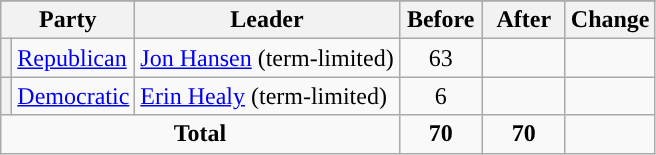<table class="wikitable" style="text-align:center;">
<tr>
</tr>
<tr>
<th colspan="2">Party</th>
<th>Leader</th>
<th style="width:3em">Before</th>
<th style="width:3em">After</th>
<th style="width:3em">Change</th>
</tr>
<tr>
<th style="background-color:"></th>
<td style="text-align:left;"><a href='#'>Republican</a></td>
<td style="text-align:left;"><a href='#'>Jon Hansen</a> (term-limited)</td>
<td>63</td>
<td></td>
<td></td>
</tr>
<tr>
<th style="background-color:"></th>
<td style="text-align:left;"><a href='#'>Democratic</a></td>
<td style="text-align:left;"><a href='#'>Erin Healy</a> (term-limited)</td>
<td>6</td>
<td></td>
<td></td>
</tr>
<tr>
<td colspan="3"><strong>Total</strong></td>
<td><strong>70</strong></td>
<td><strong>70</strong></td>
<td></td>
</tr>
</table>
